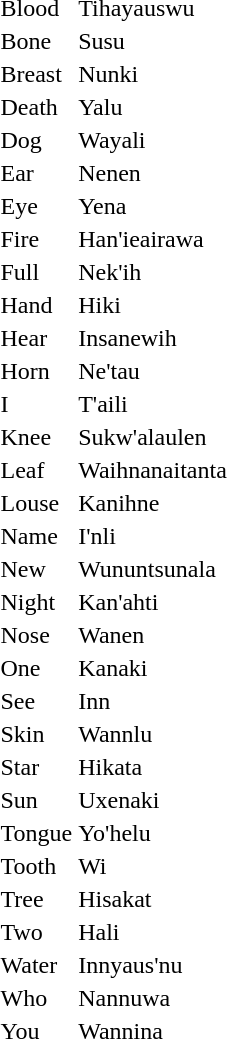<table>
<tr>
<td>Blood</td>
<td>Tihayauswu</td>
</tr>
<tr>
<td>Bone</td>
<td>Susu</td>
</tr>
<tr>
<td>Breast</td>
<td>Nunki</td>
</tr>
<tr>
<td>Death</td>
<td>Yalu</td>
</tr>
<tr>
<td>Dog</td>
<td>Wayali</td>
</tr>
<tr>
<td>Ear</td>
<td>Nenen</td>
</tr>
<tr>
<td>Eye</td>
<td>Yena</td>
</tr>
<tr>
<td>Fire</td>
<td>Han'ieairawa</td>
</tr>
<tr>
<td>Full</td>
<td>Nek'ih</td>
</tr>
<tr>
<td>Hand</td>
<td>Hiki</td>
</tr>
<tr>
<td>Hear</td>
<td>Insanewih</td>
</tr>
<tr>
<td>Horn</td>
<td>Ne'tau</td>
</tr>
<tr>
<td>I</td>
<td>T'aili</td>
</tr>
<tr>
<td>Knee</td>
<td>Sukw'alaulen</td>
</tr>
<tr>
<td>Leaf</td>
<td>Waihnanaitanta</td>
</tr>
<tr>
<td>Louse</td>
<td>Kanihne</td>
</tr>
<tr>
<td>Name</td>
<td>I'nli</td>
</tr>
<tr>
<td>New</td>
<td>Wununtsunala</td>
</tr>
<tr>
<td>Night</td>
<td>Kan'ahti</td>
</tr>
<tr>
<td>Nose</td>
<td>Wanen</td>
</tr>
<tr>
<td>One</td>
<td>Kanaki</td>
</tr>
<tr>
<td>See</td>
<td>Inn</td>
</tr>
<tr>
<td>Skin</td>
<td>Wannlu</td>
</tr>
<tr>
<td>Star</td>
<td>Hikata</td>
</tr>
<tr>
<td>Sun</td>
<td>Uxenaki</td>
</tr>
<tr>
<td>Tongue</td>
<td>Yo'helu</td>
</tr>
<tr>
<td>Tooth</td>
<td>Wi</td>
</tr>
<tr>
<td>Tree</td>
<td>Hisakat</td>
</tr>
<tr>
<td>Two</td>
<td>Hali</td>
</tr>
<tr>
<td>Water</td>
<td>Innyaus'nu</td>
</tr>
<tr>
<td>Who</td>
<td>Nannuwa</td>
</tr>
<tr>
<td>You</td>
<td>Wannina</td>
</tr>
</table>
